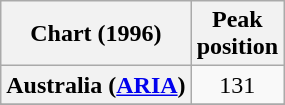<table class="wikitable sortable plainrowheaders">
<tr>
<th>Chart (1996)</th>
<th>Peak<br>position</th>
</tr>
<tr>
<th scope="row">Australia (<a href='#'>ARIA</a>)</th>
<td align="center">131</td>
</tr>
<tr>
</tr>
<tr>
</tr>
<tr>
</tr>
<tr>
</tr>
</table>
